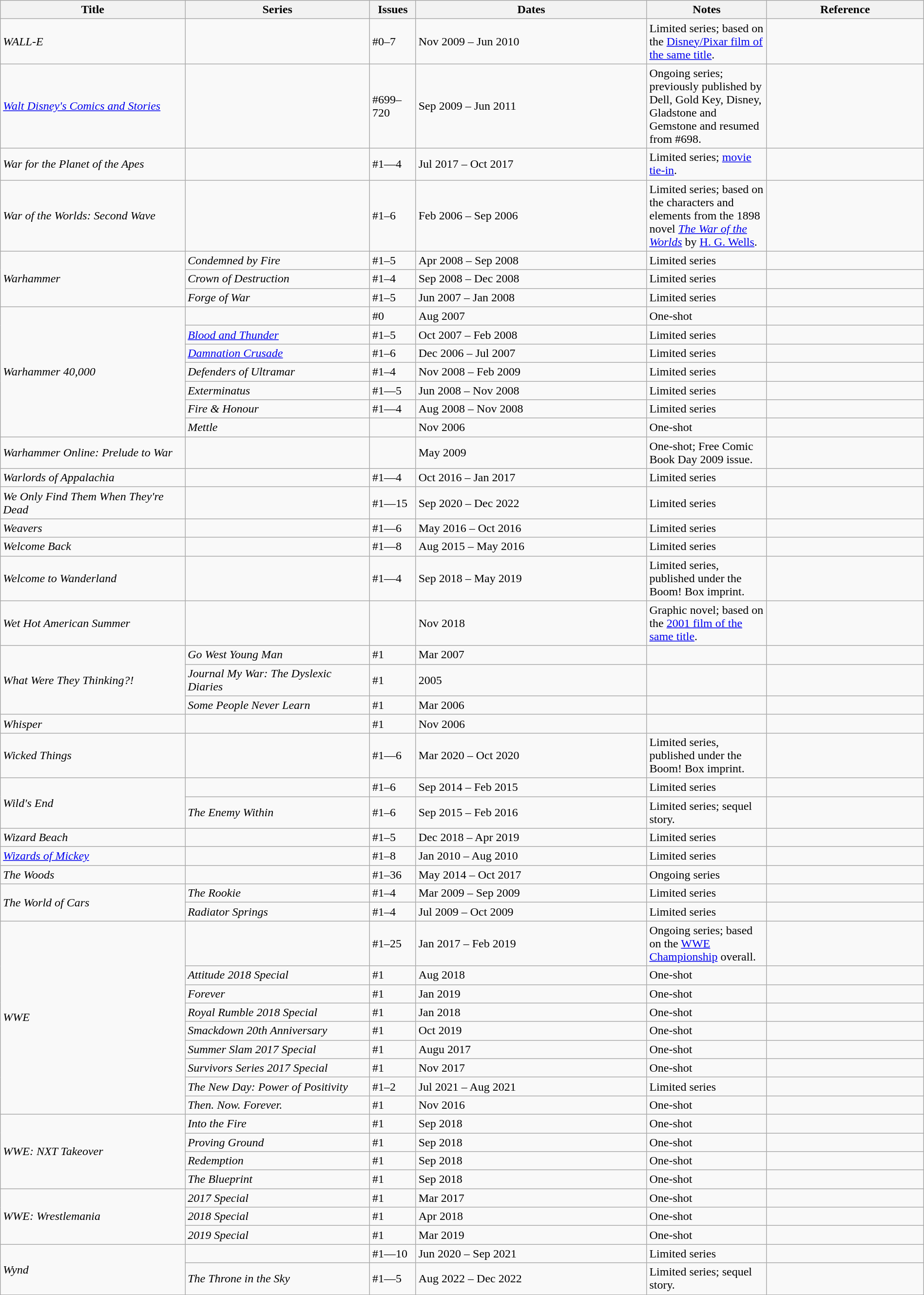<table class="wikitable sortable" style="width:100%;">
<tr>
<th width=20%>Title</th>
<th width=20%>Series</th>
<th width=5%>Issues</th>
<th width=25%>Dates</th>
<th width=13%>Notes</th>
<th>Reference</th>
</tr>
<tr>
<td><em>WALL-E</em></td>
<td></td>
<td>#0–7</td>
<td>Nov 2009 – Jun 2010</td>
<td>Limited series; based on the <a href='#'>Disney/Pixar film of the same title</a>.</td>
<td></td>
</tr>
<tr>
<td><em><a href='#'>Walt Disney's Comics and Stories</a></em></td>
<td></td>
<td>#699–720</td>
<td>Sep 2009 – Jun 2011</td>
<td>Ongoing series; previously published by Dell, Gold Key, Disney, Gladstone and Gemstone and resumed from #698.</td>
<td></td>
</tr>
<tr>
<td><em>War for the Planet of the Apes</em></td>
<td></td>
<td>#1—4</td>
<td>Jul 2017 – Oct 2017</td>
<td>Limited series; <a href='#'>movie tie-in</a>.</td>
<td></td>
</tr>
<tr>
<td><em>War of the Worlds: Second Wave</em></td>
<td></td>
<td>#1–6</td>
<td>Feb 2006 – Sep 2006</td>
<td>Limited series; based on the characters and elements from the 1898 novel <em><a href='#'>The War of the Worlds</a></em> by <a href='#'>H. G. Wells</a>.</td>
<td></td>
</tr>
<tr>
<td rowspan="3"><em>Warhammer</em></td>
<td><em>Condemned by Fire</em></td>
<td>#1–5</td>
<td>Apr 2008 – Sep 2008</td>
<td>Limited series</td>
<td></td>
</tr>
<tr>
<td><em>Crown of Destruction</em></td>
<td>#1–4</td>
<td>Sep 2008 – Dec 2008</td>
<td>Limited series</td>
<td></td>
</tr>
<tr>
<td><em>Forge of War</em></td>
<td>#1–5</td>
<td>Jun 2007 – Jan 2008</td>
<td>Limited series</td>
<td></td>
</tr>
<tr>
<td rowspan="7"><em>Warhammer 40,000</em></td>
<td></td>
<td>#0</td>
<td>Aug 2007</td>
<td>One-shot</td>
<td></td>
</tr>
<tr>
<td><em><a href='#'>Blood and Thunder</a></em></td>
<td>#1–5</td>
<td>Oct 2007 – Feb 2008</td>
<td>Limited series</td>
<td></td>
</tr>
<tr>
<td><em><a href='#'>Damnation Crusade</a></em></td>
<td>#1–6</td>
<td>Dec 2006 – Jul 2007</td>
<td>Limited series</td>
<td></td>
</tr>
<tr>
<td><em>Defenders of Ultramar</em></td>
<td>#1–4</td>
<td>Nov 2008 – Feb 2009</td>
<td>Limited series</td>
<td></td>
</tr>
<tr>
<td><em>Exterminatus</em></td>
<td>#1—5</td>
<td>Jun 2008 – Nov 2008</td>
<td>Limited series</td>
<td></td>
</tr>
<tr>
<td><em>Fire & Honour</em></td>
<td>#1—4</td>
<td>Aug 2008 – Nov 2008</td>
<td>Limited series</td>
<td></td>
</tr>
<tr>
<td><em>Mettle</em></td>
<td></td>
<td>Nov 2006</td>
<td>One-shot</td>
<td></td>
</tr>
<tr>
<td><em>Warhammer Online: Prelude to War</em></td>
<td></td>
<td></td>
<td>May 2009</td>
<td>One-shot; Free Comic Book Day 2009 issue.</td>
<td></td>
</tr>
<tr>
<td><em>Warlords of Appalachia</em></td>
<td></td>
<td>#1—4</td>
<td>Oct 2016 – Jan 2017</td>
<td>Limited series</td>
<td></td>
</tr>
<tr>
<td><em>We Only Find Them When They're Dead</em></td>
<td></td>
<td>#1—15</td>
<td>Sep 2020 – Dec 2022</td>
<td>Limited series</td>
<td></td>
</tr>
<tr>
<td><em>Weavers</em></td>
<td></td>
<td>#1—6</td>
<td>May 2016 – Oct 2016</td>
<td>Limited series</td>
<td></td>
</tr>
<tr>
<td><em>Welcome Back</em></td>
<td></td>
<td>#1—8</td>
<td>Aug 2015 – May 2016</td>
<td>Limited series</td>
<td></td>
</tr>
<tr>
<td><em>Welcome to Wanderland</em></td>
<td></td>
<td>#1—4</td>
<td>Sep 2018 – May 2019</td>
<td>Limited series, published under the Boom! Box imprint.</td>
<td></td>
</tr>
<tr>
<td><em>Wet Hot American Summer</em></td>
<td></td>
<td></td>
<td>Nov 2018</td>
<td>Graphic novel; based on the <a href='#'>2001 film of the same title</a>.</td>
<td></td>
</tr>
<tr>
<td rowspan="3"><em>What Were They Thinking?!</em></td>
<td><em>Go West Young Man</em></td>
<td>#1</td>
<td>Mar 2007</td>
<td></td>
<td></td>
</tr>
<tr>
<td><em>Journal My War: The Dyslexic Diaries</em></td>
<td>#1</td>
<td>2005</td>
<td></td>
<td></td>
</tr>
<tr>
<td><em>Some People Never Learn</em></td>
<td>#1</td>
<td>Mar 2006</td>
<td></td>
<td></td>
</tr>
<tr>
<td><em>Whisper</em></td>
<td></td>
<td>#1</td>
<td>Nov 2006</td>
<td></td>
<td></td>
</tr>
<tr>
<td><em>Wicked Things</em></td>
<td></td>
<td>#1—6</td>
<td>Mar 2020 – Oct 2020</td>
<td>Limited series, published under the Boom! Box imprint.</td>
<td></td>
</tr>
<tr>
<td rowspan="2"><em>Wild's End</em></td>
<td></td>
<td>#1–6</td>
<td>Sep 2014 – Feb 2015</td>
<td>Limited series</td>
<td></td>
</tr>
<tr>
<td><em>The Enemy Within</em></td>
<td>#1–6</td>
<td>Sep 2015 – Feb 2016</td>
<td>Limited series; sequel story.</td>
<td></td>
</tr>
<tr>
<td><em>Wizard Beach</em></td>
<td></td>
<td>#1–5</td>
<td>Dec 2018 – Apr 2019</td>
<td>Limited series</td>
<td></td>
</tr>
<tr>
<td><em><a href='#'>Wizards of Mickey</a></em></td>
<td></td>
<td>#1–8</td>
<td>Jan 2010 – Aug 2010</td>
<td>Limited series</td>
<td></td>
</tr>
<tr>
<td><em>The Woods</em></td>
<td></td>
<td>#1–36</td>
<td>May 2014 – Oct 2017</td>
<td>Ongoing series</td>
<td></td>
</tr>
<tr>
<td rowspan="2"><em>The World of Cars</em></td>
<td><em>The Rookie</em></td>
<td>#1–4</td>
<td>Mar 2009 – Sep 2009</td>
<td>Limited series</td>
<td></td>
</tr>
<tr>
<td><em>Radiator Springs</em></td>
<td>#1–4</td>
<td>Jul 2009 – Oct 2009</td>
<td>Limited series</td>
<td></td>
</tr>
<tr>
<td rowspan="9"><em>WWE</em></td>
<td></td>
<td>#1–25</td>
<td>Jan 2017 – Feb 2019</td>
<td>Ongoing series; based on the <a href='#'>WWE Championship</a> overall.</td>
<td></td>
</tr>
<tr>
<td><em>Attitude 2018 Special</em></td>
<td>#1</td>
<td>Aug 2018</td>
<td>One-shot</td>
<td></td>
</tr>
<tr>
<td><em>Forever</em></td>
<td>#1</td>
<td>Jan 2019</td>
<td>One-shot</td>
<td></td>
</tr>
<tr>
<td><em>Royal Rumble 2018 Special</em></td>
<td>#1</td>
<td>Jan 2018</td>
<td>One-shot</td>
<td></td>
</tr>
<tr>
<td><em>Smackdown 20th Anniversary</em></td>
<td>#1</td>
<td>Oct 2019</td>
<td>One-shot</td>
<td></td>
</tr>
<tr>
<td><em>Summer Slam 2017 Special</em></td>
<td>#1</td>
<td>Augu 2017</td>
<td>One-shot</td>
<td></td>
</tr>
<tr>
<td><em>Survivors Series 2017 Special</em></td>
<td>#1</td>
<td>Nov 2017</td>
<td>One-shot</td>
<td></td>
</tr>
<tr>
<td><em>The New Day: Power of Positivity</em></td>
<td>#1–2</td>
<td>Jul 2021 – Aug 2021</td>
<td>Limited series</td>
<td></td>
</tr>
<tr>
<td><em>Then. Now. Forever.</em></td>
<td>#1</td>
<td>Nov 2016</td>
<td>One-shot</td>
<td></td>
</tr>
<tr>
<td rowspan="4"><em>WWE: NXT Takeover</em></td>
<td><em>Into the Fire</em></td>
<td>#1</td>
<td>Sep 2018</td>
<td>One-shot</td>
<td></td>
</tr>
<tr>
<td><em>Proving Ground</em></td>
<td>#1</td>
<td>Sep 2018</td>
<td>One-shot</td>
<td></td>
</tr>
<tr>
<td><em>Redemption</em></td>
<td>#1</td>
<td>Sep 2018</td>
<td>One-shot</td>
<td></td>
</tr>
<tr>
<td><em>The Blueprint</em></td>
<td>#1</td>
<td>Sep 2018</td>
<td>One-shot</td>
<td></td>
</tr>
<tr>
<td rowspan="3"><em>WWE: Wrestlemania</em></td>
<td><em>2017 Special</em></td>
<td>#1</td>
<td>Mar 2017</td>
<td>One-shot</td>
<td></td>
</tr>
<tr>
<td><em>2018 Special</em></td>
<td>#1</td>
<td>Apr 2018</td>
<td>One-shot</td>
<td></td>
</tr>
<tr>
<td><em>2019 Special</em></td>
<td>#1</td>
<td>Mar 2019</td>
<td>One-shot</td>
<td></td>
</tr>
<tr>
<td rowspan="2"><em>Wynd</em></td>
<td></td>
<td>#1—10</td>
<td>Jun 2020 – Sep 2021</td>
<td>Limited series</td>
<td></td>
</tr>
<tr>
<td><em>The Throne in the Sky</em></td>
<td>#1—5</td>
<td>Aug 2022 – Dec 2022</td>
<td>Limited series; sequel story.</td>
<td></td>
</tr>
<tr>
</tr>
</table>
